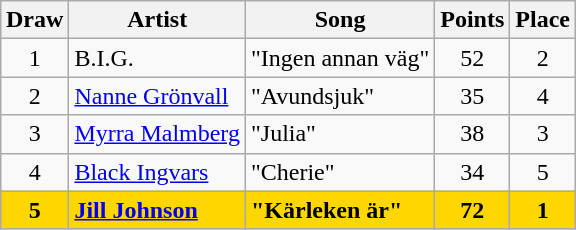<table class="sortable wikitable" style="margin: 1em auto 1em auto; text-align:center">
<tr>
<th>Draw</th>
<th>Artist</th>
<th>Song</th>
<th>Points</th>
<th>Place</th>
</tr>
<tr>
<td>1</td>
<td align="left">B.I.G.</td>
<td align="left">"Ingen annan väg"</td>
<td>52</td>
<td>2</td>
</tr>
<tr>
<td>2</td>
<td align="left"><a href='#'>Nanne Grönvall</a></td>
<td align="left">"Avundsjuk"</td>
<td>35</td>
<td>4</td>
</tr>
<tr>
<td>3</td>
<td align="left"><a href='#'>Myrra Malmberg</a></td>
<td align="left">"Julia"</td>
<td>38</td>
<td>3</td>
</tr>
<tr>
<td>4</td>
<td align="left"><a href='#'>Black Ingvars</a></td>
<td align="left">"Cherie"</td>
<td>34</td>
<td>5</td>
</tr>
<tr style="font-weight:bold; background: gold;">
<td>5</td>
<td align="left"><a href='#'>Jill Johnson</a></td>
<td align="left">"Kärleken är"</td>
<td>72</td>
<td>1</td>
</tr>
</table>
